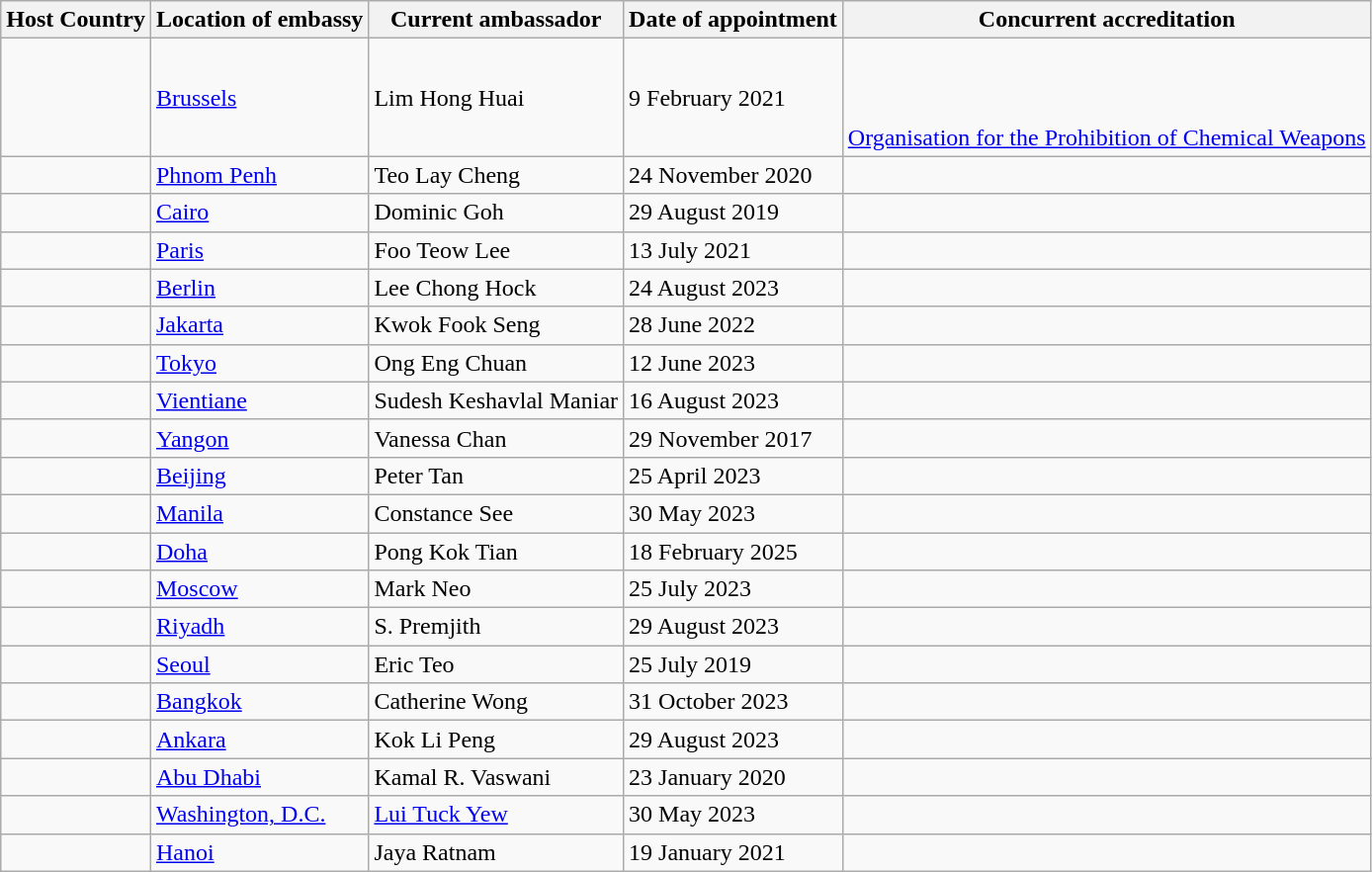<table class="wikitable">
<tr>
<th>Host Country</th>
<th>Location of embassy</th>
<th>Current ambassador</th>
<th>Date of appointment</th>
<th>Concurrent accreditation</th>
</tr>
<tr>
<td></td>
<td><a href='#'>Brussels</a></td>
<td>Lim Hong Huai</td>
<td>9 February 2021</td>
<td><br><br><br><a href='#'>Organisation for the Prohibition of Chemical Weapons</a></td>
</tr>
<tr>
<td></td>
<td><a href='#'>Phnom Penh</a></td>
<td>Teo Lay Cheng</td>
<td>24 November 2020</td>
<td></td>
</tr>
<tr>
<td></td>
<td><a href='#'>Cairo</a></td>
<td>Dominic Goh</td>
<td>29 August 2019</td>
<td></td>
</tr>
<tr>
<td></td>
<td><a href='#'>Paris</a></td>
<td>Foo Teow Lee</td>
<td>13 July 2021</td>
<td></td>
</tr>
<tr>
<td></td>
<td><a href='#'>Berlin</a></td>
<td>Lee Chong Hock</td>
<td>24 August 2023</td>
<td></td>
</tr>
<tr>
<td></td>
<td><a href='#'>Jakarta</a></td>
<td>Kwok Fook Seng</td>
<td>28 June 2022</td>
</tr>
<tr>
<td></td>
<td><a href='#'>Tokyo</a></td>
<td>Ong Eng Chuan</td>
<td>12 June 2023</td>
<td></td>
</tr>
<tr>
<td></td>
<td><a href='#'>Vientiane</a></td>
<td>Sudesh Keshavlal Maniar</td>
<td>16 August 2023</td>
<td></td>
</tr>
<tr>
<td></td>
<td><a href='#'>Yangon</a></td>
<td>Vanessa Chan</td>
<td>29 November 2017</td>
<td></td>
</tr>
<tr>
<td></td>
<td><a href='#'>Beijing</a></td>
<td>Peter Tan</td>
<td>25 April 2023</td>
<td></td>
</tr>
<tr>
<td></td>
<td><a href='#'>Manila</a></td>
<td>Constance See</td>
<td>30 May 2023</td>
<td></td>
</tr>
<tr>
<td></td>
<td><a href='#'>Doha</a></td>
<td>Pong Kok Tian</td>
<td>18 February 2025</td>
<td></td>
</tr>
<tr>
<td></td>
<td><a href='#'>Moscow</a></td>
<td>Mark Neo</td>
<td>25 July 2023</td>
<td></td>
</tr>
<tr>
<td></td>
<td><a href='#'>Riyadh</a></td>
<td>S. Premjith</td>
<td>29 August 2023</td>
<td></td>
</tr>
<tr>
<td></td>
<td><a href='#'>Seoul</a></td>
<td>Eric Teo</td>
<td>25 July 2019</td>
<td></td>
</tr>
<tr>
<td></td>
<td><a href='#'>Bangkok</a></td>
<td>Catherine Wong</td>
<td>31 October 2023</td>
<td></td>
</tr>
<tr>
<td></td>
<td><a href='#'>Ankara</a></td>
<td>Kok Li Peng</td>
<td>29 August 2023</td>
<td></td>
</tr>
<tr>
<td></td>
<td><a href='#'>Abu Dhabi</a></td>
<td>Kamal R. Vaswani</td>
<td>23 January 2020</td>
<td></td>
</tr>
<tr>
<td></td>
<td><a href='#'>Washington, D.C.</a></td>
<td><a href='#'>Lui Tuck Yew</a></td>
<td>30 May 2023</td>
</tr>
<tr>
<td></td>
<td><a href='#'>Hanoi</a></td>
<td>Jaya Ratnam</td>
<td>19 January 2021</td>
<td></td>
</tr>
</table>
